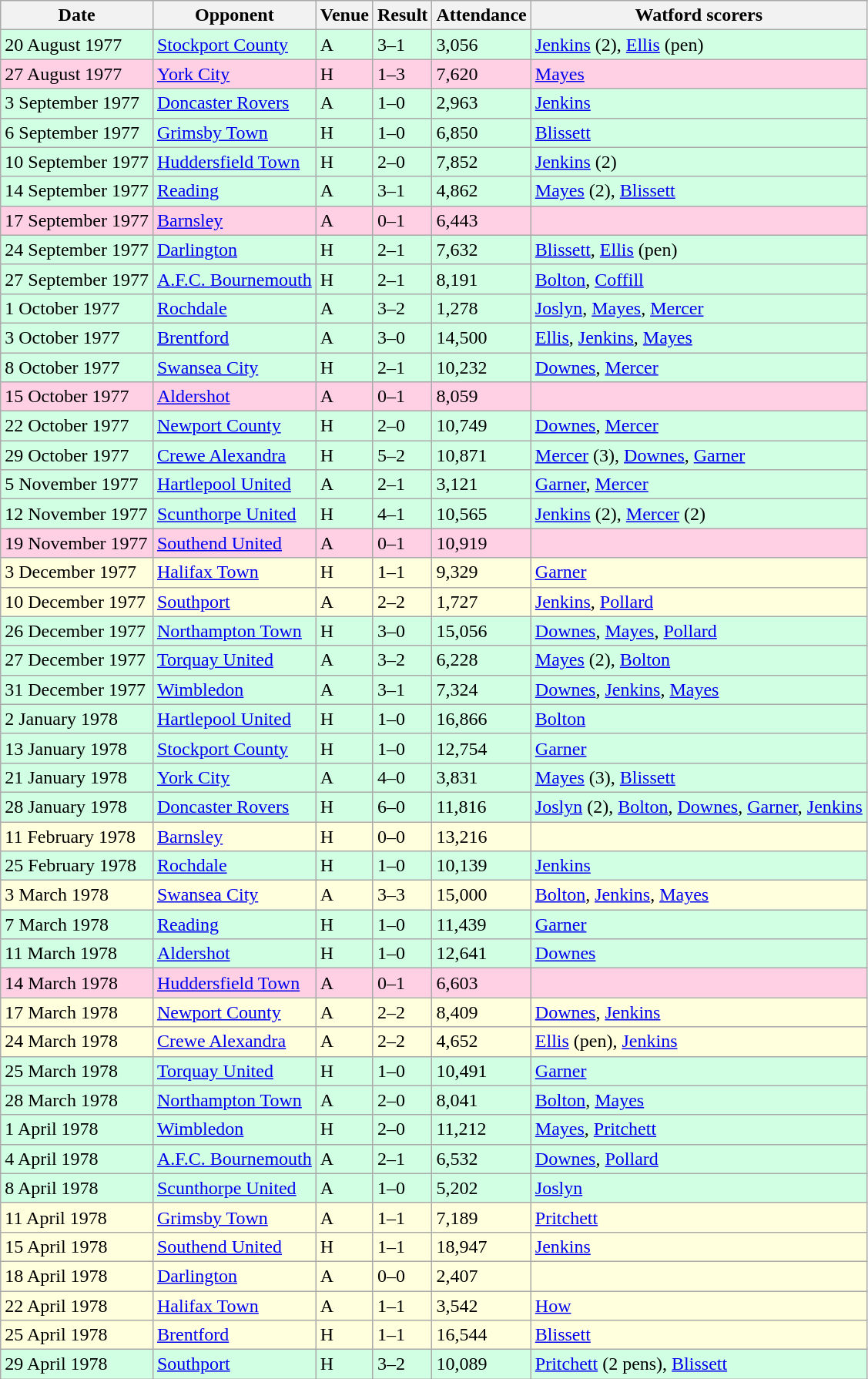<table class="wikitable sortable" text-align:center">
<tr>
<th>Date</th>
<th>Opponent</th>
<th>Venue</th>
<th class=unsortable>Result</th>
<th>Attendance</th>
<th class=unsortable>Watford scorers</th>
</tr>
<tr style="background-color: #d0ffe3;">
<td>20 August 1977</td>
<td><a href='#'>Stockport County</a></td>
<td>A</td>
<td>3–1</td>
<td>3,056</td>
<td><a href='#'>Jenkins</a> (2), <a href='#'>Ellis</a> (pen)</td>
</tr>
<tr style="background-color: #ffd0e3;">
<td>27 August 1977</td>
<td><a href='#'>York City</a></td>
<td>H</td>
<td>1–3</td>
<td>7,620</td>
<td><a href='#'>Mayes</a></td>
</tr>
<tr style="background-color: #d0ffe3;">
<td>3 September 1977</td>
<td><a href='#'>Doncaster Rovers</a></td>
<td>A</td>
<td>1–0</td>
<td>2,963</td>
<td><a href='#'>Jenkins</a></td>
</tr>
<tr style="background-color: #d0ffe3;">
<td>6 September 1977</td>
<td><a href='#'>Grimsby Town</a></td>
<td>H</td>
<td>1–0</td>
<td>6,850</td>
<td><a href='#'>Blissett</a></td>
</tr>
<tr style="background-color: #d0ffe3;">
<td>10 September 1977</td>
<td><a href='#'>Huddersfield Town</a></td>
<td>H</td>
<td>2–0</td>
<td>7,852</td>
<td><a href='#'>Jenkins</a> (2)</td>
</tr>
<tr style="background-color: #d0ffe3;">
<td>14 September 1977</td>
<td><a href='#'>Reading</a></td>
<td>A</td>
<td>3–1</td>
<td>4,862</td>
<td><a href='#'>Mayes</a> (2), <a href='#'>Blissett</a></td>
</tr>
<tr style="background-color: #ffd0e3;">
<td>17 September 1977</td>
<td><a href='#'>Barnsley</a></td>
<td>A</td>
<td>0–1</td>
<td>6,443</td>
<td></td>
</tr>
<tr style="background-color: #d0ffe3;">
<td>24 September 1977</td>
<td><a href='#'>Darlington</a></td>
<td>H</td>
<td>2–1</td>
<td>7,632</td>
<td><a href='#'>Blissett</a>, <a href='#'>Ellis</a> (pen)</td>
</tr>
<tr style="background-color: #d0ffe3;">
<td>27 September 1977</td>
<td><a href='#'>A.F.C. Bournemouth</a></td>
<td>H</td>
<td>2–1</td>
<td>8,191</td>
<td><a href='#'>Bolton</a>, <a href='#'>Coffill</a></td>
</tr>
<tr style="background-color: #d0ffe3;">
<td>1 October 1977</td>
<td><a href='#'>Rochdale</a></td>
<td>A</td>
<td>3–2</td>
<td>1,278</td>
<td><a href='#'>Joslyn</a>, <a href='#'>Mayes</a>, <a href='#'>Mercer</a></td>
</tr>
<tr style="background-color: #d0ffe3;">
<td>3 October 1977</td>
<td><a href='#'>Brentford</a></td>
<td>A</td>
<td>3–0</td>
<td>14,500</td>
<td><a href='#'>Ellis</a>, <a href='#'>Jenkins</a>, <a href='#'>Mayes</a></td>
</tr>
<tr style="background-color: #d0ffe3;">
<td>8 October 1977</td>
<td><a href='#'>Swansea City</a></td>
<td>H</td>
<td>2–1</td>
<td>10,232</td>
<td><a href='#'>Downes</a>, <a href='#'>Mercer</a></td>
</tr>
<tr style="background-color: #ffd0e3;">
<td>15 October 1977</td>
<td><a href='#'>Aldershot</a></td>
<td>A</td>
<td>0–1</td>
<td>8,059</td>
<td></td>
</tr>
<tr style="background-color: #d0ffe3;">
<td>22 October 1977</td>
<td><a href='#'>Newport County</a></td>
<td>H</td>
<td>2–0</td>
<td>10,749</td>
<td><a href='#'>Downes</a>, <a href='#'>Mercer</a></td>
</tr>
<tr style="background-color: #d0ffe3;">
<td>29 October 1977</td>
<td><a href='#'>Crewe Alexandra</a></td>
<td>H</td>
<td>5–2</td>
<td>10,871</td>
<td><a href='#'>Mercer</a> (3), <a href='#'>Downes</a>, <a href='#'>Garner</a></td>
</tr>
<tr style="background-color: #d0ffe3;">
<td>5 November 1977</td>
<td><a href='#'>Hartlepool United</a></td>
<td>A</td>
<td>2–1</td>
<td>3,121</td>
<td><a href='#'>Garner</a>, <a href='#'>Mercer</a></td>
</tr>
<tr style="background-color: #d0ffe3;">
<td>12 November 1977</td>
<td><a href='#'>Scunthorpe United</a></td>
<td>H</td>
<td>4–1</td>
<td>10,565</td>
<td><a href='#'>Jenkins</a> (2), <a href='#'>Mercer</a> (2)</td>
</tr>
<tr style="background-color: #ffd0e3;">
<td>19 November 1977</td>
<td><a href='#'>Southend United</a></td>
<td>A</td>
<td>0–1</td>
<td>10,919</td>
<td></td>
</tr>
<tr style="background-color: #ffffdd;">
<td>3 December 1977</td>
<td><a href='#'>Halifax Town</a></td>
<td>H</td>
<td>1–1</td>
<td>9,329</td>
<td><a href='#'>Garner</a></td>
</tr>
<tr style="background-color: #ffffdd;">
<td>10 December 1977</td>
<td><a href='#'>Southport</a></td>
<td>A</td>
<td>2–2</td>
<td>1,727</td>
<td><a href='#'>Jenkins</a>, <a href='#'>Pollard</a></td>
</tr>
<tr style="background-color: #d0ffe3;">
<td>26 December 1977</td>
<td><a href='#'>Northampton Town</a></td>
<td>H</td>
<td>3–0</td>
<td>15,056</td>
<td><a href='#'>Downes</a>, <a href='#'>Mayes</a>, <a href='#'>Pollard</a></td>
</tr>
<tr style="background-color: #d0ffe3;">
<td>27 December 1977</td>
<td><a href='#'>Torquay United</a></td>
<td>A</td>
<td>3–2</td>
<td>6,228</td>
<td><a href='#'>Mayes</a> (2), <a href='#'>Bolton</a></td>
</tr>
<tr style="background-color: #d0ffe3;">
<td>31 December 1977</td>
<td><a href='#'>Wimbledon</a></td>
<td>A</td>
<td>3–1</td>
<td>7,324</td>
<td><a href='#'>Downes</a>, <a href='#'>Jenkins</a>, <a href='#'>Mayes</a></td>
</tr>
<tr style="background-color: #d0ffe3;">
<td>2 January 1978</td>
<td><a href='#'>Hartlepool United</a></td>
<td>H</td>
<td>1–0</td>
<td>16,866</td>
<td><a href='#'>Bolton</a></td>
</tr>
<tr style="background-color: #d0ffe3;">
<td>13 January 1978</td>
<td><a href='#'>Stockport County</a></td>
<td>H</td>
<td>1–0</td>
<td>12,754</td>
<td><a href='#'>Garner</a></td>
</tr>
<tr style="background-color: #d0ffe3;">
<td>21 January 1978</td>
<td><a href='#'>York City</a></td>
<td>A</td>
<td>4–0</td>
<td>3,831</td>
<td><a href='#'>Mayes</a> (3), <a href='#'>Blissett</a></td>
</tr>
<tr style="background-color: #d0ffe3;">
<td>28 January 1978</td>
<td><a href='#'>Doncaster Rovers</a></td>
<td>H</td>
<td>6–0</td>
<td>11,816</td>
<td><a href='#'>Joslyn</a> (2), <a href='#'>Bolton</a>, <a href='#'>Downes</a>, <a href='#'>Garner</a>, <a href='#'>Jenkins</a></td>
</tr>
<tr style="background-color: #ffffdd;">
<td>11 February 1978</td>
<td><a href='#'>Barnsley</a></td>
<td>H</td>
<td>0–0</td>
<td>13,216</td>
<td></td>
</tr>
<tr style="background-color: #d0ffe3;">
<td>25 February 1978</td>
<td><a href='#'>Rochdale</a></td>
<td>H</td>
<td>1–0</td>
<td>10,139</td>
<td><a href='#'>Jenkins</a></td>
</tr>
<tr style="background-color: #ffffdd;">
<td>3 March 1978</td>
<td><a href='#'>Swansea City</a></td>
<td>A</td>
<td>3–3</td>
<td>15,000</td>
<td><a href='#'>Bolton</a>, <a href='#'>Jenkins</a>, <a href='#'>Mayes</a></td>
</tr>
<tr style="background-color: #d0ffe3;">
<td>7 March 1978</td>
<td><a href='#'>Reading</a></td>
<td>H</td>
<td>1–0</td>
<td>11,439</td>
<td><a href='#'>Garner</a></td>
</tr>
<tr style="background-color: #d0ffe3;">
<td>11 March 1978</td>
<td><a href='#'>Aldershot</a></td>
<td>H</td>
<td>1–0</td>
<td>12,641</td>
<td><a href='#'>Downes</a></td>
</tr>
<tr style="background-color: #ffd0e3;">
<td>14 March 1978</td>
<td><a href='#'>Huddersfield Town</a></td>
<td>A</td>
<td>0–1</td>
<td>6,603</td>
<td></td>
</tr>
<tr style="background-color: #ffffdd;">
<td>17 March 1978</td>
<td><a href='#'>Newport County</a></td>
<td>A</td>
<td>2–2</td>
<td>8,409</td>
<td><a href='#'>Downes</a>, <a href='#'>Jenkins</a></td>
</tr>
<tr style="background-color: #ffffdd;">
<td>24 March 1978</td>
<td><a href='#'>Crewe Alexandra</a></td>
<td>A</td>
<td>2–2</td>
<td>4,652</td>
<td><a href='#'>Ellis</a> (pen), <a href='#'>Jenkins</a></td>
</tr>
<tr style="background-color: #d0ffe3;">
<td>25 March 1978</td>
<td><a href='#'>Torquay United</a></td>
<td>H</td>
<td>1–0</td>
<td>10,491</td>
<td><a href='#'>Garner</a></td>
</tr>
<tr style="background-color: #d0ffe3;">
<td>28 March 1978</td>
<td><a href='#'>Northampton Town</a></td>
<td>A</td>
<td>2–0</td>
<td>8,041</td>
<td><a href='#'>Bolton</a>, <a href='#'>Mayes</a></td>
</tr>
<tr style="background-color: #d0ffe3;">
<td>1 April 1978</td>
<td><a href='#'>Wimbledon</a></td>
<td>H</td>
<td>2–0</td>
<td>11,212</td>
<td><a href='#'>Mayes</a>, <a href='#'>Pritchett</a></td>
</tr>
<tr style="background-color: #d0ffe3;">
<td>4 April 1978</td>
<td><a href='#'>A.F.C. Bournemouth</a></td>
<td>A</td>
<td>2–1</td>
<td>6,532</td>
<td><a href='#'>Downes</a>, <a href='#'>Pollard</a></td>
</tr>
<tr style="background-color: #d0ffe3;">
<td>8 April 1978</td>
<td><a href='#'>Scunthorpe United</a></td>
<td>A</td>
<td>1–0</td>
<td>5,202</td>
<td><a href='#'>Joslyn</a></td>
</tr>
<tr style="background-color: #ffffdd;">
<td>11 April 1978</td>
<td><a href='#'>Grimsby Town</a></td>
<td>A</td>
<td>1–1</td>
<td>7,189</td>
<td><a href='#'>Pritchett</a></td>
</tr>
<tr style="background-color: #ffffdd;">
<td>15 April 1978</td>
<td><a href='#'>Southend United</a></td>
<td>H</td>
<td>1–1</td>
<td>18,947</td>
<td><a href='#'>Jenkins</a></td>
</tr>
<tr style="background-color: #ffffdd;">
<td>18 April 1978</td>
<td><a href='#'>Darlington</a></td>
<td>A</td>
<td>0–0</td>
<td>2,407</td>
<td></td>
</tr>
<tr style="background-color: #ffffdd;">
<td>22 April 1978</td>
<td><a href='#'>Halifax Town</a></td>
<td>A</td>
<td>1–1</td>
<td>3,542</td>
<td><a href='#'>How</a></td>
</tr>
<tr style="background-color: #ffffdd;">
<td>25 April 1978</td>
<td><a href='#'>Brentford</a></td>
<td>H</td>
<td>1–1</td>
<td>16,544</td>
<td><a href='#'>Blissett</a></td>
</tr>
<tr style="background-color: #d0ffe3;">
<td>29 April 1978</td>
<td><a href='#'>Southport</a></td>
<td>H</td>
<td>3–2</td>
<td>10,089</td>
<td><a href='#'>Pritchett</a> (2 pens), <a href='#'>Blissett</a></td>
</tr>
</table>
